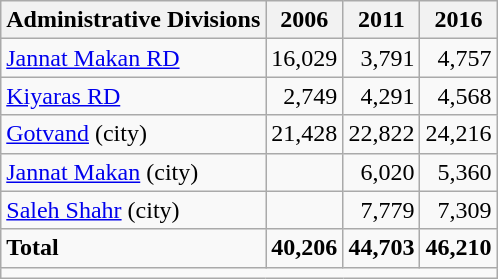<table class="wikitable">
<tr>
<th>Administrative Divisions</th>
<th>2006</th>
<th>2011</th>
<th>2016</th>
</tr>
<tr>
<td><a href='#'>Jannat Makan RD</a></td>
<td style="text-align: right;">16,029</td>
<td style="text-align: right;">3,791</td>
<td style="text-align: right;">4,757</td>
</tr>
<tr>
<td><a href='#'>Kiyaras RD</a></td>
<td style="text-align: right;">2,749</td>
<td style="text-align: right;">4,291</td>
<td style="text-align: right;">4,568</td>
</tr>
<tr>
<td><a href='#'>Gotvand</a> (city)</td>
<td style="text-align: right;">21,428</td>
<td style="text-align: right;">22,822</td>
<td style="text-align: right;">24,216</td>
</tr>
<tr>
<td><a href='#'>Jannat Makan</a> (city)</td>
<td style="text-align: right;"></td>
<td style="text-align: right;">6,020</td>
<td style="text-align: right;">5,360</td>
</tr>
<tr>
<td><a href='#'>Saleh Shahr</a> (city)</td>
<td style="text-align: right;"></td>
<td style="text-align: right;">7,779</td>
<td style="text-align: right;">7,309</td>
</tr>
<tr>
<td><strong>Total</strong></td>
<td style="text-align: right;"><strong>40,206</strong></td>
<td style="text-align: right;"><strong>44,703</strong></td>
<td style="text-align: right;"><strong>46,210</strong></td>
</tr>
<tr>
<td colspan=4></td>
</tr>
</table>
